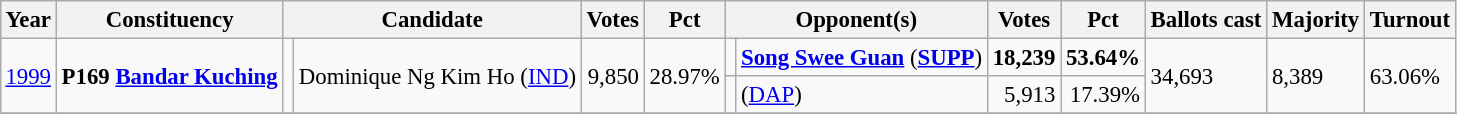<table class="wikitable" style="margin:0.5em ; font-size:95%">
<tr>
<th>Year</th>
<th>Constituency</th>
<th colspan=2>Candidate</th>
<th>Votes</th>
<th>Pct</th>
<th colspan=2>Opponent(s)</th>
<th>Votes</th>
<th>Pct</th>
<th>Ballots cast</th>
<th>Majority</th>
<th>Turnout</th>
</tr>
<tr>
<td rowspan=2><a href='#'>1999</a></td>
<td rowspan=2><strong>P169 <a href='#'>Bandar Kuching</a></strong></td>
<td rowspan=2 ></td>
<td rowspan=2>Dominique Ng Kim Ho (<a href='#'>IND</a>)</td>
<td rowspan=2 style="text-align:right;">9,850</td>
<td rowspan=2 style="text-align:right;">28.97%</td>
<td></td>
<td><strong><a href='#'>Song Swee Guan</a></strong> (<a href='#'><strong>SUPP</strong></a>)</td>
<td style="text-align:right;"><strong>18,239</strong></td>
<td style="text-align:right;"><strong>53.64%</strong></td>
<td rowspan=2>34,693</td>
<td rowspan=2>8,389</td>
<td rowspan=2>63.06%</td>
</tr>
<tr>
<td></td>
<td> (<a href='#'>DAP</a>)</td>
<td style="text-align:right;">5,913</td>
<td style="text-align:right;">17.39%</td>
</tr>
<tr>
</tr>
</table>
